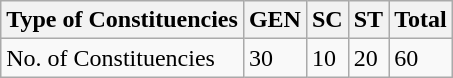<table class="wikitable">
<tr>
<th>Type of Constituencies</th>
<th>GEN</th>
<th>SC</th>
<th>ST</th>
<th>Total</th>
</tr>
<tr>
<td>No. of Constituencies</td>
<td>30</td>
<td>10</td>
<td>20</td>
<td>60</td>
</tr>
</table>
